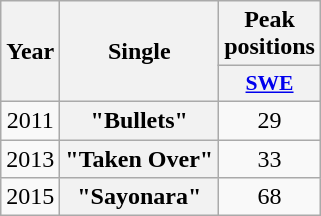<table class="wikitable plainrowheaders">
<tr>
<th align="center" rowspan="2">Year</th>
<th align="center" rowspan="2">Single</th>
<th align="center">Peak positions</th>
</tr>
<tr>
<th scope="col" style="width:3em;font-size:90%;"><a href='#'>SWE</a><br></th>
</tr>
<tr>
<td style="text-align:center;">2011</td>
<th scope="row">"Bullets"</th>
<td style="text-align:center;">29</td>
</tr>
<tr>
<td style="text-align:center;">2013</td>
<th scope="row">"Taken Over"</th>
<td style="text-align:center;">33</td>
</tr>
<tr>
<td style="text-align:center;">2015</td>
<th scope="row">"Sayonara"</th>
<td style="text-align:center;">68</td>
</tr>
</table>
